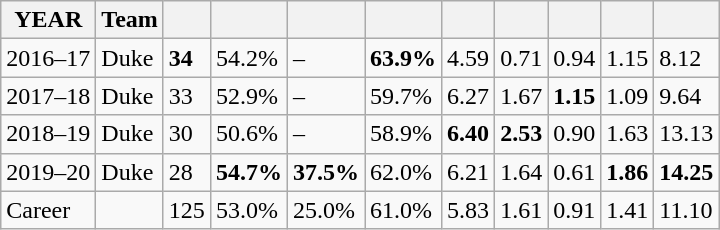<table class="wikitable">
<tr>
<th>YEAR</th>
<th>Team</th>
<th scope="col"></th>
<th scope="col"></th>
<th scope="col"></th>
<th scope="col"></th>
<th scope="col"></th>
<th scope="col"></th>
<th scope="col"></th>
<th scope="col"></th>
<th scope="col"></th>
</tr>
<tr>
<td>2016–17</td>
<td>Duke</td>
<td><strong>34</strong></td>
<td>54.2%</td>
<td>–</td>
<td><strong>63.9%</strong></td>
<td>4.59</td>
<td>0.71</td>
<td>0.94</td>
<td>1.15</td>
<td>8.12</td>
</tr>
<tr>
<td>2017–18</td>
<td>Duke</td>
<td>33</td>
<td>52.9%</td>
<td>–</td>
<td>59.7%</td>
<td>6.27</td>
<td>1.67</td>
<td><strong>1.15</strong></td>
<td>1.09</td>
<td>9.64</td>
</tr>
<tr>
<td>2018–19</td>
<td>Duke</td>
<td>30</td>
<td>50.6%</td>
<td>–</td>
<td>58.9%</td>
<td><strong>6.40</strong></td>
<td><strong>2.53</strong></td>
<td>0.90</td>
<td>1.63</td>
<td>13.13</td>
</tr>
<tr>
<td>2019–20</td>
<td>Duke</td>
<td>28</td>
<td><strong>54.7%</strong></td>
<td><strong>37.5%</strong></td>
<td>62.0%</td>
<td>6.21</td>
<td>1.64</td>
<td>0.61</td>
<td><strong>1.86</strong></td>
<td><strong>14.25</strong></td>
</tr>
<tr>
<td>Career</td>
<td></td>
<td>125</td>
<td>53.0%</td>
<td>25.0%</td>
<td>61.0%</td>
<td>5.83</td>
<td>1.61</td>
<td>0.91</td>
<td>1.41</td>
<td>11.10</td>
</tr>
</table>
